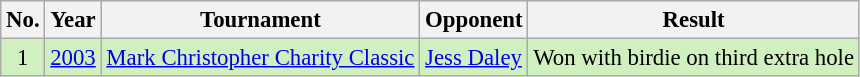<table class="wikitable" style="font-size:95%;">
<tr>
<th>No.</th>
<th>Year</th>
<th>Tournament</th>
<th>Opponent</th>
<th>Result</th>
</tr>
<tr style="background:#D0F0C0;">
<td align=center>1</td>
<td><a href='#'>2003</a></td>
<td><a href='#'>Mark Christopher Charity Classic</a></td>
<td> <a href='#'>Jess Daley</a></td>
<td>Won with birdie on third extra hole</td>
</tr>
</table>
